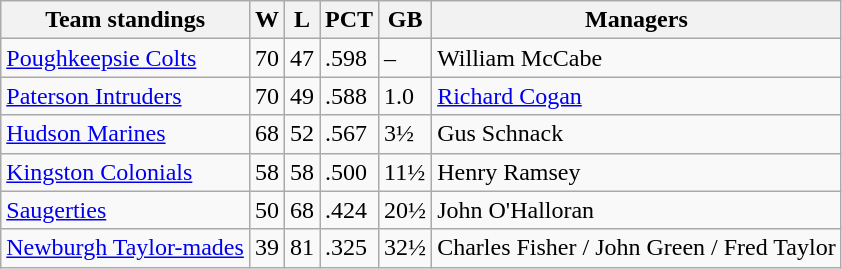<table class="wikitable">
<tr>
<th>Team standings</th>
<th>W</th>
<th>L</th>
<th>PCT</th>
<th>GB</th>
<th>Managers</th>
</tr>
<tr>
<td><a href='#'>Poughkeepsie Colts</a></td>
<td>70</td>
<td>47</td>
<td>.598</td>
<td>–</td>
<td>William McCabe</td>
</tr>
<tr>
<td><a href='#'>Paterson Intruders</a></td>
<td>70</td>
<td>49</td>
<td>.588</td>
<td>1.0</td>
<td><a href='#'>Richard Cogan</a></td>
</tr>
<tr>
<td><a href='#'>Hudson Marines</a></td>
<td>68</td>
<td>52</td>
<td>.567</td>
<td>3½</td>
<td>Gus Schnack</td>
</tr>
<tr>
<td><a href='#'>Kingston Colonials</a></td>
<td>58</td>
<td>58</td>
<td>.500</td>
<td>11½</td>
<td>Henry Ramsey</td>
</tr>
<tr>
<td><a href='#'>Saugerties</a></td>
<td>50</td>
<td>68</td>
<td>.424</td>
<td>20½</td>
<td>John O'Halloran</td>
</tr>
<tr>
<td><a href='#'>Newburgh Taylor-mades</a></td>
<td>39</td>
<td>81</td>
<td>.325</td>
<td>32½</td>
<td>Charles Fisher / John Green / Fred Taylor</td>
</tr>
</table>
